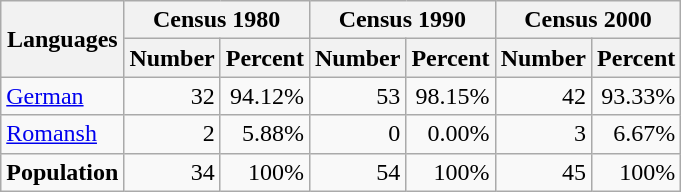<table class="wikitable">
<tr ---->
<th rowspan="2">Languages</th>
<th colspan="2">Census 1980</th>
<th colspan="2">Census 1990</th>
<th colspan="2">Census 2000</th>
</tr>
<tr ---->
<th>Number</th>
<th>Percent</th>
<th>Number</th>
<th>Percent</th>
<th>Number</th>
<th>Percent</th>
</tr>
<tr ---->
<td><a href='#'>German</a></td>
<td align=right>32</td>
<td align=right>94.12%</td>
<td align=right>53</td>
<td align=right>98.15%</td>
<td align=right>42</td>
<td align=right>93.33%</td>
</tr>
<tr ---->
<td><a href='#'>Romansh</a></td>
<td align=right>2</td>
<td align=right>5.88%</td>
<td align=right>0</td>
<td align=right>0.00%</td>
<td align=right>3</td>
<td align=right>6.67%</td>
</tr>
<tr ---->
<td><strong>Population</strong></td>
<td align=right>34</td>
<td align=right>100%</td>
<td align=right>54</td>
<td align=right>100%</td>
<td align=right>45</td>
<td align=right>100%</td>
</tr>
</table>
